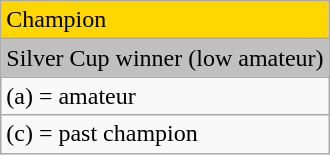<table class="wikitable">
<tr style="background:gold">
<td>Champion</td>
</tr>
<tr style="background:silver">
<td>Silver Cup winner (low amateur)</td>
</tr>
<tr>
<td>(a) = amateur</td>
</tr>
<tr>
<td>(c) = past champion</td>
</tr>
</table>
